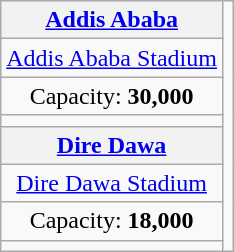<table class="wikitable" style="text-align:center">
<tr>
<th><a href='#'>Addis Ababa</a></th>
<td rowspan="8"><br>

</td>
</tr>
<tr>
<td><a href='#'>Addis Ababa Stadium</a></td>
</tr>
<tr>
<td>Capacity: <strong>30,000</strong></td>
</tr>
<tr>
<td></td>
</tr>
<tr>
<th><a href='#'>Dire Dawa</a></th>
</tr>
<tr>
<td><a href='#'>Dire Dawa Stadium</a></td>
</tr>
<tr>
<td>Capacity: <strong>18,000</strong></td>
</tr>
<tr>
<td></td>
</tr>
</table>
